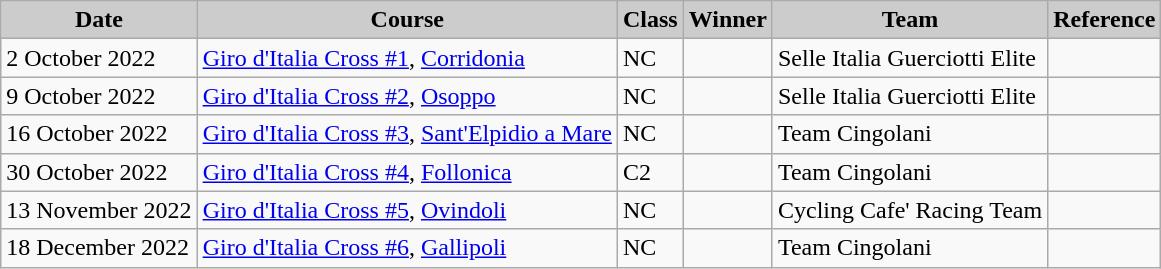<table class="wikitable sortable alternance ">
<tr>
<th scope="col" style="background-color:#CCCCCC;">Date</th>
<th scope="col" style="background-color:#CCCCCC;">Course</th>
<th scope="col" style="background-color:#CCCCCC;">Class</th>
<th scope="col" style="background-color:#CCCCCC;">Winner</th>
<th scope="col" style="background-color:#CCCCCC;">Team</th>
<th scope="col" style="background-color:#CCCCCC;">Reference</th>
</tr>
<tr>
<td>2 October 2022</td>
<td> <a href='#'>Giro d'Italia Cross #1</a>, <a href='#'>Corridonia</a></td>
<td>NC</td>
<td></td>
<td>Selle Italia Guerciotti Elite</td>
<td></td>
</tr>
<tr>
<td>9 October 2022</td>
<td> <a href='#'>Giro d'Italia Cross #2</a>, <a href='#'>Osoppo</a></td>
<td>NC</td>
<td></td>
<td>Selle Italia Guerciotti Elite</td>
<td></td>
</tr>
<tr>
<td>16 October 2022</td>
<td> <a href='#'>Giro d'Italia Cross #3</a>, <a href='#'>Sant'Elpidio a Mare</a></td>
<td>NC</td>
<td></td>
<td>Team Cingolani</td>
<td></td>
</tr>
<tr>
<td>30 October 2022</td>
<td> <a href='#'>Giro d'Italia Cross #4</a>, <a href='#'>Follonica</a></td>
<td>C2</td>
<td></td>
<td>Team Cingolani</td>
<td></td>
</tr>
<tr>
<td>13 November 2022</td>
<td> <a href='#'>Giro d'Italia Cross #5</a>, <a href='#'>Ovindoli</a></td>
<td>NC</td>
<td></td>
<td>Cycling Cafe' Racing Team</td>
<td></td>
</tr>
<tr>
<td>18 December 2022</td>
<td> <a href='#'>Giro d'Italia Cross #6</a>, <a href='#'>Gallipoli</a></td>
<td>NC</td>
<td></td>
<td>Team Cingolani</td>
<td></td>
</tr>
</table>
